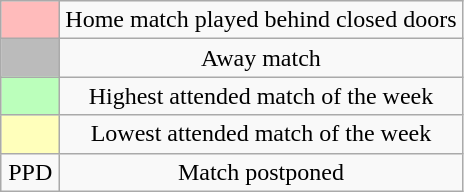<table class="wikitable" style="text-align:center">
<tr>
<td style="background:#FFBBBB; width:2em"></td>
<td>Home match played behind closed doors</td>
</tr>
<tr>
<td style="background:#BBBBBB; width:2em"></td>
<td>Away match</td>
</tr>
<tr>
<td style="background:#BBFFBB; width:2em"></td>
<td>Highest attended match of the week</td>
</tr>
<tr>
<td style="background:#FFFFBB; width:2em"></td>
<td>Lowest attended match of the week</td>
</tr>
<tr>
<td>PPD</td>
<td>Match postponed</td>
</tr>
</table>
